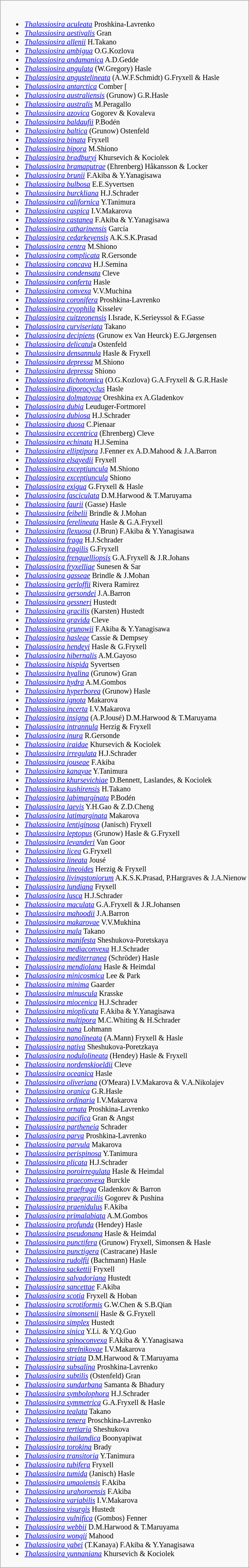<table class="wikitable mw-collapsible mw-collapsed">
<tr>
<td><small><br><ul><li><em><a href='#'>Thalassiosira aculeata</a></em> Proshkina-Lavrenko</li><li><em><a href='#'>Thalassiosira aestivalis</a></em> Gran</li><li><em><a href='#'>Thalassiosira allenii</a></em> H.Takano</li><li><em><a href='#'>Thalassiosira ambigua</a></em> O.G.Kozlova</li><li><em><a href='#'>Thalassiosira andamanica</a></em> A.D.Gedde</li><li><em><a href='#'>Thalassiosira angulata</a></em> (W.Gregory) Hasle</li><li><em><a href='#'>Thalassiosira angustelineata</a></em> (A.W.F.Schmidt) G.Fryxell & Hasle</li><li><em><a href='#'>Thalassiosira antarctica</a></em> Comber [</li><li><em><a href='#'>Thalassiosira australiensis</a></em> (Grunow) G.R.Hasle</li><li><em><a href='#'>Thalassiosira australis</a></em> M.Peragallo</li><li><em><a href='#'>Thalassiosira azovica</a></em> Gogorev & Kovaleva</li><li><em><a href='#'>Thalassiosira baldaufii</a></em> P.Bodén</li><li><em><a href='#'>Thalassiosira baltica</a></em> (Grunow) Ostenfeld</li><li><em><a href='#'>Thalassiosira binata</a></em> Fryxell</li><li><em><a href='#'>Thalassiosira bipora</a></em> M.Shiono</li><li><em><a href='#'>Thalassiosira bradburyi</a></em> Khursevich & Kociolek</li><li><em><a href='#'>Thalassiosira bramaputrae</a></em> (Ehrenberg) Håkansson & Locker</li><li><em><a href='#'>Thalassiosira brunii</a></em> F.Akiba & Y.Yanagisawa</li><li><em><a href='#'>Thalassiosira bulbosa</a></em> E.E.Syvertsen</li><li><em><a href='#'>Thalassiosira burckliana</a></em> H.J.Schrader</li><li><em><a href='#'>Thalassiosira californica</a></em> Y.Tanimura</li><li><em><a href='#'>Thalassiosira caspica</a></em> I.V.Makarova</li><li><em><a href='#'>Thalassiosira castanea</a></em> F.Akiba & Y.Yanagisawa</li><li><em><a href='#'>Thalassiosira catharinensis</a></em> García</li><li><em><a href='#'>Thalassiosira cedarkeyensis</a></em> A.K.S.K.Prasad</li><li><em><a href='#'>Thalassiosira centra</a></em> M.Shiono</li><li><em><a href='#'>Thalassiosira complicata</a></em> R.Gersonde</li><li><em><a href='#'>Thalassiosira concava</a></em> H.J.Semina</li><li><em><a href='#'>Thalassiosira condensata</a></em> Cleve</li><li><em><a href='#'>Thalassiosira conferta</a></em> Hasle</li><li><em><a href='#'>Thalassiosira convexa</a></em> V.V.Muchina</li><li><em><a href='#'>Thalassiosira coronifera</a></em> Proshkina-Lavrenko</li><li><em><a href='#'>Thalassiosira cryophila</a></em> Kisselev</li><li><em><a href='#'>Thalassiosira cuitzeonensis</a></em> I.Israde, K.Serieyssol & F.Gasse</li><li><em><a href='#'>Thalassiosira curviseriata</a></em> Takano</li><li><em><a href='#'>Thalassiosira decipiens</a></em> (Grunow ex Van Heurck) E.G.Jørgensen</li><li><em><a href='#'>Thalassiosira delicatul</a></em>a Ostenfeld</li><li><em><a href='#'>Thalassiosira densannula</a></em> Hasle & Fryxell</li><li><em><a href='#'>Thalassiosira depressa</a></em> M.Shiono</li><li><em><a href='#'>Thalassiosira depressa</a></em> Shiono</li><li><em><a href='#'>Thalassiosira dichotomica</a></em> (O.G.Kozlova) G.A.Fryxell & G.R.Hasle</li><li><em><a href='#'>Thalassiosira diporocyclus</a></em> Hasle</li><li><em><a href='#'>Thalassiosira dolmatovae</a></em> Oreshkina ex A.Gladenkov</li><li><em><a href='#'>Thalassiosira dubia</a></em> Leuduger-Fortmorel</li><li><em><a href='#'>Thalassiosira dubiosa</a></em> H.J.Schrader</li><li><em><a href='#'>Thalassiosira duosa</a></em> C.Pienaar</li><li><em><a href='#'>Thalassiosira eccentrica</a></em> (Ehrenberg) Cleve</li><li><em><a href='#'>Thalassiosira echinata</a></em> H.J.Semina</li><li><em><a href='#'>Thalassiosira elliptipora</a></em> J.Fenner ex A.D.Mahood & J.A.Barron</li><li><em><a href='#'>Thalassiosira elsayedii</a></em> Fryxell</li><li><em><a href='#'>Thalassiosira exceptiuncula</a></em> M.Shiono</li><li><em><a href='#'>Thalassiosira exceptiuncula</a></em> Shiono</li><li><em><a href='#'>Thalassiosira exigua</a></em> G.Fryxell & Hasle</li><li><em><a href='#'>Thalassiosira fasciculata</a></em> D.M.Harwood & T.Maruyama</li><li><em><a href='#'>Thalassiosira faurii</a></em> (Gasse) Hasle</li><li><em><a href='#'>Thalassiosira feibelii</a></em> Brindle & J.Mohan</li><li><em><a href='#'>Thalassiosira ferelineata</a></em> Hasle & G.A.Fryxell</li><li><em><a href='#'>Thalassiosira flexuosa</a></em> (J.Brun) F.Akiba & Y.Yanagisawa</li><li><em><a href='#'>Thalassiosira fraga</a></em> H.J.Schrader</li><li><em><a href='#'>Thalassiosira fragilis</a></em> G.Fryxell</li><li><em><a href='#'>Thalassiosira frenguelliopsis</a></em> G.A.Fryxell & J.R.Johans</li><li><em><a href='#'>Thalassiosira fryxelliae</a></em> Sunesen & Sar</li><li><em><a href='#'>Thalassiosira gasseae</a></em> Brindle & J.Mohan</li><li><em><a href='#'>Thalassiosira gerloffii</a></em> Rivera Ramirez</li><li><em><a href='#'>Thalassiosira gersondei</a></em> J.A.Barron</li><li><em><a href='#'>Thalassiosira gessneri</a></em> Hustedt</li><li><em><a href='#'>Thalassiosira gracilis</a></em> (Karsten) Hustedt</li><li><em><a href='#'>Thalassiosira gravida</a></em> Cleve</li><li><em><a href='#'>Thalassiosira grunowii</a></em> F.Akiba & Y.Yanagisawa</li><li><em><a href='#'>Thalassiosira hasleae</a></em> Cassie & Dempsey</li><li><em><a href='#'>Thalassiosira hendeyi</a></em> Hasle & G.Fryxell</li><li><em><a href='#'>Thalassiosira hibernalis</a></em> A.M.Gayoso</li><li><em><a href='#'>Thalassiosira hispida</a></em> Syvertsen</li><li><em><a href='#'>Thalassiosira hyalina</a></em> (Grunow) Gran</li><li><em><a href='#'>Thalassiosira hydra</a></em> A.M.Gombos</li><li><em><a href='#'>Thalassiosira hyperborea</a></em> (Grunow) Hasle</li><li><em><a href='#'>Thalassiosira ignota</a></em> Makarova</li><li><em><a href='#'>Thalassiosira incerta</a></em> I.V.Makarova</li><li><em><a href='#'>Thalassiosira insigna</a></em> (A.P.Jousé) D.M.Harwood & T.Maruyama</li><li><em><a href='#'>Thalassiosira intrannula</a></em> Herzig & Fryxell</li><li><em><a href='#'>Thalassiosira inura</a></em> R.Gersonde</li><li><em><a href='#'>Thalassiosira iraidae</a></em> Khursevich & Kociolek</li><li><em><a href='#'>Thalassiosira irregulata</a></em> H.J.Schrader</li><li><em><a href='#'>Thalassiosira jouseae</a></em> F.Akiba</li><li><em><a href='#'>Thalassiosira kanayae</a></em> Y.Tanimura</li><li><em><a href='#'>Thalassiosira khursevichiae</a></em> D.Bennett, Laslandes, & Kociolek</li><li><em><a href='#'>Thalassiosira kushirensis</a></em> H.Takano</li><li><em><a href='#'>Thalassiosira labimarginata</a></em> P.Bodén</li><li><em><a href='#'>Thalassiosira laevis</a></em> Y.H.Gao & Z.D.Cheng</li><li><em><a href='#'>Thalassiosira latimarginata</a></em> Makarova</li><li><em><a href='#'>Thalassiosira lentiginosa</a></em> (Janisch) Fryxell</li><li><em><a href='#'>Thalassiosira leptopus</a></em> (Grunow) Hasle & G.Fryxell</li><li><em><a href='#'>Thalassiosira levanderi</a></em> Van Goor</li><li><em><a href='#'>Thalassiosira licea</a></em> G.Fryxell</li><li><em><a href='#'>Thalassiosira lineata</a></em> Jousé</li><li><em><a href='#'>Thalassiosira lineoides</a></em> Herzig & Fryxell</li><li><em><a href='#'>Thalassiosira livingstoniorum</a></em> A.K.S.K.Prasad, P.Hargraves & J.A.Nienow</li><li><em><a href='#'>Thalassiosira lundiana</a></em> Fryxell</li><li><em><a href='#'>Thalassiosira lusca</a></em> H.J.Schrader</li><li><em><a href='#'>Thalassiosira maculata</a></em> G.A.Fryxell & J.R.Johansen</li><li><em><a href='#'>Thalassiosira mahoodii</a></em> J.A.Barron</li><li><em><a href='#'>Thalassiosira makarovae</a></em> V.V.Mukhina</li><li><em><a href='#'>Thalassiosira mala</a></em> Takano</li><li><em><a href='#'>Thalassiosira manifesta</a></em> Sheshukova-Poretskaya</li><li><em><a href='#'>Thalassiosira mediaconvexa</a></em> H.J.Schrader</li><li><em><a href='#'>Thalassiosira mediterranea</a></em> (Schröder) Hasle</li><li><em><a href='#'>Thalassiosira mendiolana</a></em> Hasle & Heimdal</li><li><em><a href='#'>Thalassiosira minicosmica</a></em> Lee & Park</li><li><em><a href='#'>Thalassiosira minima</a></em> Gaarder</li><li><em><a href='#'>Thalassiosira minuscula</a></em> Krasske</li><li><em><a href='#'>Thalassiosira miocenica</a></em> H.J.Schrader</li><li><em><a href='#'>Thalassiosira mioplicata</a></em> F.Akiba & Y.Yanagisawa</li><li><em><a href='#'>Thalassiosira multipora</a></em> M.C.Whiting & H.Schrader</li><li><em><a href='#'>Thalassiosira nana</a></em> Lohmann</li><li><em><a href='#'>Thalassiosira nanolineata</a></em> (A.Mann) Fryxell & Hasle</li><li><em><a href='#'>Thalassiosira nativa</a></em> Sheshukova-Poretzkaya</li><li><em><a href='#'>Thalassiosira nodulolineata</a></em> (Hendey) Hasle & Fryxell</li><li><em><a href='#'>Thalassiosira nordenskioeldii</a></em> Cleve</li><li><em><a href='#'>Thalassiosira oceanica</a></em> Hasle</li><li><em><a href='#'>Thalassiosira oliveriana</a></em> (O'Meara) I.V.Makarova & V.A.Nikolajev</li><li><em><a href='#'>Thalassiosira oranica</a></em> G.R.Hasle</li><li><em><a href='#'>Thalassiosira ordinaria</a></em> I.V.Makarova</li><li><em><a href='#'>Thalassiosira ornata</a></em> Proshkina-Lavrenko</li><li><em><a href='#'>Thalassiosira pacifica</a></em> Gran & Angst</li><li><em><a href='#'>Thalassiosira partheneia</a></em> Schrader</li><li><em><a href='#'>Thalassiosira parva</a></em> Proshkina-Lavrenko</li><li><em><a href='#'>Thalassiosira parvula</a></em> Makarova</li><li><em><a href='#'>Thalassiosira perispinosa</a></em> Y.Tanimura</li><li><em><a href='#'>Thalassiosira plicata</a></em> H.J.Schrader</li><li><em><a href='#'>Thalassiosira poroirregulata</a></em> Hasle & Heimdal</li><li><em><a href='#'>Thalassiosira praeconvexa</a></em> Burckle</li><li><em><a href='#'>Thalassiosira praefraga</a></em> Gladenkov & Barron</li><li><em><a href='#'>Thalassiosira praegracilis</a></em> Gogorev & Pushina</li><li><em><a href='#'>Thalassiosira praenidulus</a></em> F.Akiba</li><li><em><a href='#'>Thalassiosira primalabiata</a></em> A.M.Gombos</li><li><em><a href='#'>Thalassiosira profunda</a></em> (Hendey) Hasle</li><li><em><a href='#'>Thalassiosira pseudonana</a></em> Hasle & Heimdal</li><li><em><a href='#'>Thalassiosira punctifera</a></em> (Grunow) Fryxell, Simonsen & Hasle</li><li><em><a href='#'>Thalassiosira punctigera</a></em> (Castracane) Hasle</li><li><em><a href='#'>Thalassiosira rudolfii</a></em> (Bachmann) Hasle</li><li><em><a href='#'>Thalassiosira sackettii</a></em> Fryxell</li><li><em><a href='#'>Thalassiosira salvadoriana</a></em> Hustedt</li><li><em><a href='#'>Thalassiosira sancettae</a></em> F.Akiba</li><li><em><a href='#'>Thalassiosira scotia</a></em> Fryxell & Hoban</li><li><em><a href='#'>Thalassiosira scrotiformis</a></em> G.W.Chen & S.B.Qian</li><li><em><a href='#'>Thalassiosira simonsenii</a></em> Hasle & G.Fryxell</li><li><em><a href='#'>Thalassiosira simplex</a></em> Hustedt</li><li><em><a href='#'>Thalassiosira sinica</a></em> Y.Li. & Y.Q.Guo</li><li><em><a href='#'>Thalassiosira spinoconvexa</a></em> F.Akiba & Y.Yanagisawa</li><li><em><a href='#'>Thalassiosira strelnikovae</a></em> I.V.Makarova</li><li><em><a href='#'>Thalassiosira striata</a></em> D.M.Harwood & T.Maruyama</li><li><em><a href='#'>Thalassiosira subsalina</a></em> Proshkina-Lavrenko</li><li><em><a href='#'>Thalassiosira subtilis</a></em> (Ostenfeld) Gran</li><li><em><a href='#'>Thalassiosira sundarbana</a></em> Samanta & Bhadury</li><li><em><a href='#'>Thalassiosira symbolophora</a></em> H.J.Schrader</li><li><em><a href='#'>Thalassiosira symmetrica</a></em> G.A.Fryxell & Hasle</li><li><em><a href='#'>Thalassiosira tealata</a></em> Takano</li><li><em><a href='#'>Thalassiosira tenera</a></em> Proschkina-Lavrenko</li><li><em><a href='#'>Thalassiosira tertiaria</a></em> Sheshukova</li><li><em><a href='#'>Thalassiosira thailandica</a></em> Boonyapiwat</li><li><em><a href='#'>Thalassiosira torokina</a></em> Brady</li><li><em><a href='#'>Thalassiosira transitoria</a></em> Y.Tanimura</li><li><em><a href='#'>Thalassiosira tubifera</a></em> Fryxell</li><li><em><a href='#'>Thalassiosira tumida</a></em> (Janisch) Hasle</li><li><em><a href='#'>Thalassiosira umaoiensis</a></em> F.Akiba</li><li><em><a href='#'>Thalassiosira urahoroensis</a></em> F.Akiba</li><li><em><a href='#'>Thalassiosira variabilis</a></em> I.V.Makarova</li><li><em><a href='#'>Thalassiosira visurgis</a></em> Hustedt</li><li><em><a href='#'>Thalassiosira vulnifica</a></em> (Gombos) Fenner</li><li><em><a href='#'>Thalassiosira webbii</a></em> D.M.Harwood & T.Maruyama</li><li><em><a href='#'>Thalassiosira wongii</a></em> Mahood</li><li><em><a href='#'>Thalassiosira yabei</a></em> (T.Kanaya) F.Akiba & Y.Yanagisawa</li><li><em><a href='#'>Thalassiosira yunnaniana</a></em> Khursevich & Kociolek</li></ul></small></td>
</tr>
</table>
